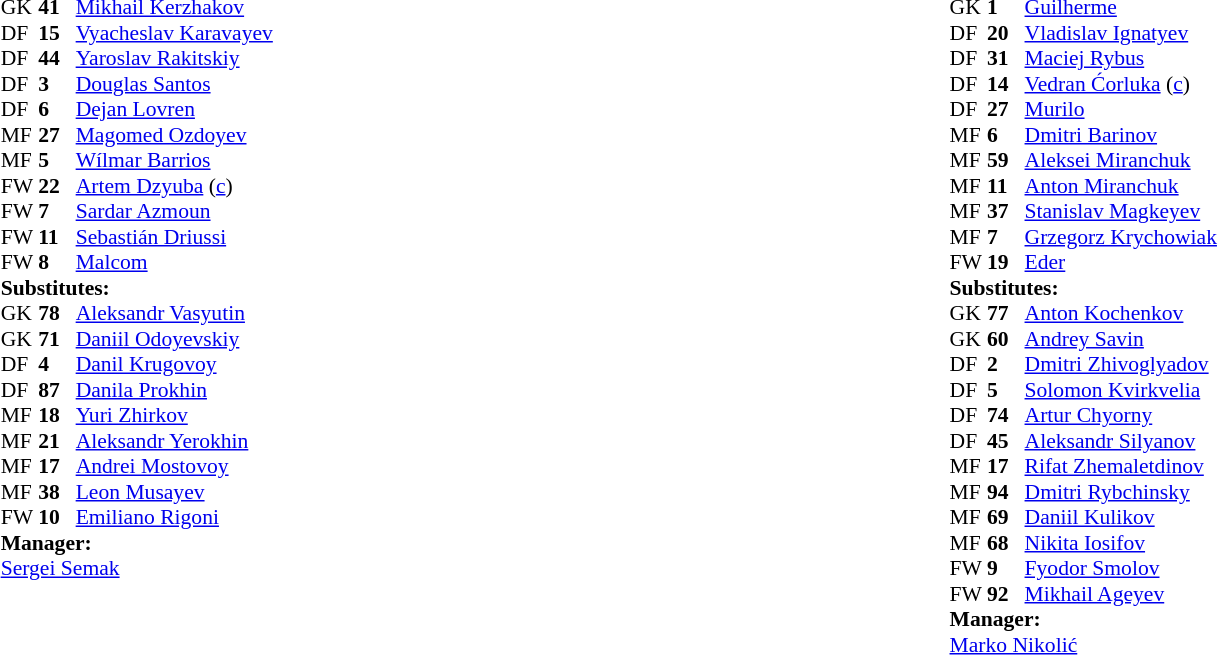<table width="100%">
<tr>
<td valign="top" width="50%" align=center><br><table style="font-size: 90%" cellspacing="0" cellpadding="0" align=center>
<tr>
<td colspan="4"></td>
</tr>
<tr>
<th width=25></th>
<th width=25></th>
</tr>
<tr>
<td>GK</td>
<td><strong>41</strong></td>
<td> <a href='#'>Mikhail Kerzhakov</a></td>
</tr>
<tr>
<td>DF</td>
<td><strong>15</strong></td>
<td> <a href='#'>Vyacheslav Karavayev</a></td>
</tr>
<tr>
<td>DF</td>
<td><strong>44</strong></td>
<td> <a href='#'>Yaroslav Rakitskiy</a></td>
</tr>
<tr>
<td>DF</td>
<td><strong>3</strong></td>
<td> <a href='#'>Douglas Santos</a></td>
</tr>
<tr>
<td>DF</td>
<td><strong>6</strong></td>
<td> <a href='#'>Dejan Lovren</a></td>
</tr>
<tr>
<td>MF</td>
<td><strong>27</strong></td>
<td> <a href='#'>Magomed Ozdoyev</a> </td>
<td></td>
</tr>
<tr>
<td>MF</td>
<td><strong>5</strong></td>
<td> <a href='#'>Wílmar Barrios</a></td>
</tr>
<tr>
<td>FW</td>
<td><strong>22</strong></td>
<td> <a href='#'>Artem Dzyuba</a> (<a href='#'>c</a>)</td>
<td></td>
<td></td>
</tr>
<tr>
<td>FW</td>
<td><strong>7 </strong></td>
<td> <a href='#'>Sardar Azmoun</a></td>
<td></td>
<td></td>
</tr>
<tr>
<td>FW</td>
<td><strong>11</strong></td>
<td> <a href='#'>Sebastián Driussi</a></td>
<td></td>
<td></td>
</tr>
<tr>
<td>FW</td>
<td><strong>8</strong></td>
<td> <a href='#'>Malcom</a></td>
<td></td>
<td></td>
</tr>
<tr>
<td colspan=3><strong>Substitutes:</strong></td>
</tr>
<tr>
<td>GK</td>
<td><strong>78</strong></td>
<td> <a href='#'>Aleksandr Vasyutin</a></td>
</tr>
<tr>
<td>GK</td>
<td><strong>71</strong></td>
<td> <a href='#'>Daniil Odoyevskiy</a></td>
</tr>
<tr>
<td>DF</td>
<td><strong>4</strong></td>
<td> <a href='#'>Danil Krugovoy</a></td>
</tr>
<tr>
<td>DF</td>
<td><strong>87</strong></td>
<td> <a href='#'>Danila Prokhin</a></td>
</tr>
<tr>
<td>MF</td>
<td><strong>18</strong></td>
<td> <a href='#'>Yuri Zhirkov</a></td>
<td></td>
<td></td>
</tr>
<tr>
<td>MF</td>
<td><strong>21</strong></td>
<td> <a href='#'>Aleksandr Yerokhin</a></td>
<td></td>
<td></td>
</tr>
<tr>
<td>MF</td>
<td><strong>17</strong></td>
<td> <a href='#'>Andrei Mostovoy</a></td>
<td></td>
<td></td>
</tr>
<tr>
<td>MF</td>
<td><strong>38</strong></td>
<td> <a href='#'>Leon Musayev</a></td>
<td></td>
<td></td>
</tr>
<tr>
<td>FW</td>
<td><strong>10</strong></td>
<td> <a href='#'>Emiliano Rigoni</a></td>
<td></td>
<td></td>
</tr>
<tr>
<td colspan=3><strong>Manager:</strong></td>
</tr>
<tr>
<td colspan=4> <a href='#'>Sergei Semak</a></td>
</tr>
<tr>
</tr>
</table>
</td>
<td valign="top" width="50%"><br><table style="font-size: 90%" cellspacing="0" cellpadding="0" align=center>
<tr>
<td colspan="4"></td>
</tr>
<tr>
<th width=25></th>
<th width=25></th>
</tr>
<tr>
<td>GK</td>
<td><strong>1 </strong></td>
<td> <a href='#'>Guilherme</a></td>
</tr>
<tr>
<td>DF</td>
<td><strong>20</strong></td>
<td> <a href='#'>Vladislav Ignatyev</a></td>
</tr>
<tr>
<td>DF</td>
<td><strong>31</strong></td>
<td> <a href='#'>Maciej Rybus</a></td>
<td></td>
</tr>
<tr>
<td>DF</td>
<td><strong>14</strong></td>
<td> <a href='#'>Vedran Ćorluka</a> (<a href='#'>c</a>)</td>
</tr>
<tr>
<td>DF</td>
<td><strong>27</strong></td>
<td> <a href='#'>Murilo</a></td>
</tr>
<tr>
<td>MF</td>
<td><strong>6 </strong></td>
<td> <a href='#'>Dmitri Barinov</a></td>
<td></td>
</tr>
<tr>
<td>MF</td>
<td><strong>59</strong></td>
<td> <a href='#'>Aleksei Miranchuk</a></td>
<td></td>
</tr>
<tr>
<td>MF</td>
<td><strong>11</strong></td>
<td> <a href='#'>Anton Miranchuk</a></td>
<td></td>
<td></td>
</tr>
<tr>
<td>MF</td>
<td><strong>37</strong></td>
<td> <a href='#'>Stanislav Magkeyev</a></td>
<td></td>
<td></td>
</tr>
<tr>
<td>MF</td>
<td><strong>7 </strong></td>
<td> <a href='#'>Grzegorz Krychowiak</a></td>
</tr>
<tr>
<td>FW</td>
<td><strong>19</strong></td>
<td> <a href='#'>Eder</a></td>
<td></td>
<td></td>
</tr>
<tr>
<td colspan=3><strong>Substitutes:</strong></td>
</tr>
<tr>
<td>GK</td>
<td><strong>77</strong></td>
<td> <a href='#'>Anton Kochenkov</a></td>
</tr>
<tr>
<td>GK</td>
<td><strong>60</strong></td>
<td> <a href='#'>Andrey Savin</a></td>
</tr>
<tr>
<td>DF</td>
<td><strong>2 </strong></td>
<td> <a href='#'>Dmitri Zhivoglyadov</a></td>
</tr>
<tr>
<td>DF</td>
<td><strong>5 </strong></td>
<td> <a href='#'>Solomon Kvirkvelia</a></td>
</tr>
<tr>
<td>DF</td>
<td><strong>74</strong></td>
<td> <a href='#'>Artur Chyorny</a></td>
</tr>
<tr>
<td>DF</td>
<td><strong>45</strong></td>
<td> <a href='#'>Aleksandr Silyanov</a></td>
</tr>
<tr>
<td>MF</td>
<td><strong>17</strong></td>
<td> <a href='#'>Rifat Zhemaletdinov</a></td>
<td></td>
<td></td>
</tr>
<tr>
<td>MF</td>
<td><strong>94</strong></td>
<td> <a href='#'>Dmitri Rybchinsky</a></td>
<td></td>
<td></td>
</tr>
<tr>
<td>MF</td>
<td><strong>69</strong></td>
<td> <a href='#'>Daniil Kulikov</a></td>
</tr>
<tr>
<td>MF</td>
<td><strong>68</strong></td>
<td> <a href='#'>Nikita Iosifov</a></td>
</tr>
<tr>
<td>FW</td>
<td><strong>9 </strong></td>
<td> <a href='#'>Fyodor Smolov</a></td>
<td></td>
<td></td>
</tr>
<tr>
<td>FW</td>
<td><strong>92</strong></td>
<td> <a href='#'>Mikhail Ageyev</a></td>
</tr>
<tr>
<td colspan=3><strong>Manager:</strong></td>
</tr>
<tr>
<td colspan=4> <a href='#'>Marko Nikolić</a></td>
</tr>
<tr>
</tr>
</table>
</td>
</tr>
<tr>
</tr>
</table>
